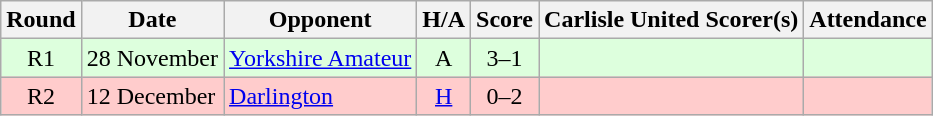<table class="wikitable" style="text-align:center">
<tr>
<th>Round</th>
<th>Date</th>
<th>Opponent</th>
<th>H/A</th>
<th>Score</th>
<th>Carlisle United Scorer(s)</th>
<th>Attendance</th>
</tr>
<tr bgcolor=#ddffdd>
<td>R1</td>
<td align=left>28 November</td>
<td align=left><a href='#'>Yorkshire Amateur</a></td>
<td>A</td>
<td>3–1</td>
<td align=left></td>
<td></td>
</tr>
<tr bgcolor=#FFCCCC>
<td>R2</td>
<td align=left>12 December</td>
<td align=left><a href='#'>Darlington</a></td>
<td><a href='#'>H</a></td>
<td>0–2</td>
<td align=left></td>
<td></td>
</tr>
</table>
